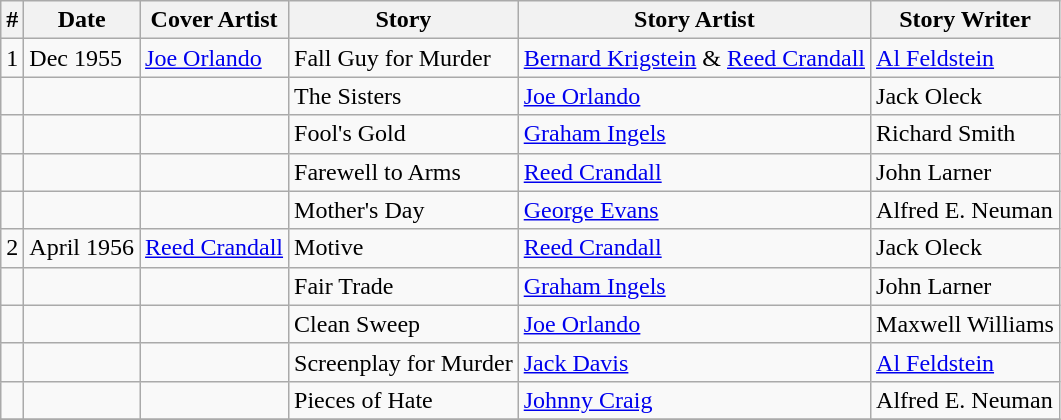<table class="wikitable">
<tr>
<th>#</th>
<th>Date</th>
<th>Cover Artist</th>
<th>Story</th>
<th>Story Artist</th>
<th>Story Writer</th>
</tr>
<tr>
<td>1</td>
<td>Dec 1955</td>
<td><a href='#'>Joe Orlando</a></td>
<td>Fall Guy for Murder</td>
<td><a href='#'>Bernard Krigstein</a> & <a href='#'>Reed Crandall</a></td>
<td><a href='#'>Al Feldstein</a></td>
</tr>
<tr>
<td></td>
<td></td>
<td></td>
<td>The Sisters</td>
<td><a href='#'>Joe Orlando</a></td>
<td>Jack Oleck</td>
</tr>
<tr>
<td></td>
<td></td>
<td></td>
<td>Fool's Gold</td>
<td><a href='#'>Graham Ingels</a></td>
<td>Richard Smith</td>
</tr>
<tr>
<td></td>
<td></td>
<td></td>
<td>Farewell to Arms</td>
<td><a href='#'>Reed Crandall</a></td>
<td>John Larner</td>
</tr>
<tr>
<td></td>
<td></td>
<td></td>
<td>Mother's Day</td>
<td><a href='#'>George Evans</a></td>
<td>Alfred E. Neuman</td>
</tr>
<tr>
<td>2</td>
<td>April 1956</td>
<td><a href='#'>Reed Crandall</a></td>
<td>Motive</td>
<td><a href='#'>Reed Crandall</a></td>
<td>Jack Oleck</td>
</tr>
<tr>
<td></td>
<td></td>
<td></td>
<td>Fair Trade</td>
<td><a href='#'>Graham Ingels</a></td>
<td>John Larner</td>
</tr>
<tr>
<td></td>
<td></td>
<td></td>
<td>Clean Sweep</td>
<td><a href='#'>Joe Orlando</a></td>
<td>Maxwell Williams</td>
</tr>
<tr>
<td></td>
<td></td>
<td></td>
<td>Screenplay for Murder</td>
<td><a href='#'>Jack Davis</a></td>
<td><a href='#'>Al Feldstein</a></td>
</tr>
<tr>
<td></td>
<td></td>
<td></td>
<td>Pieces of Hate</td>
<td><a href='#'>Johnny Craig</a></td>
<td>Alfred E. Neuman</td>
</tr>
<tr>
</tr>
</table>
